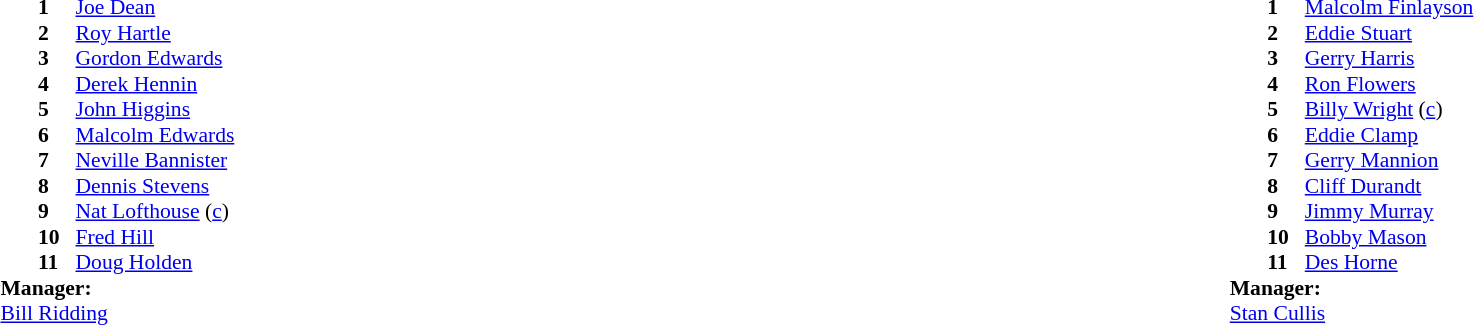<table width="100%">
<tr>
<td valign="top" width="50%"><br><table style="font-size: 90%" cellspacing="0" cellpadding="0">
<tr>
<td colspan="4"></td>
</tr>
<tr>
<th width="25"></th>
<th width="25"></th>
<th width="200"></th>
<th></th>
</tr>
<tr>
<td></td>
<td><strong>1</strong></td>
<td> <a href='#'>Joe Dean</a></td>
</tr>
<tr>
<td></td>
<td><strong>2</strong></td>
<td> <a href='#'>Roy Hartle</a></td>
</tr>
<tr>
<td></td>
<td><strong>3</strong></td>
<td> <a href='#'>Gordon Edwards</a></td>
</tr>
<tr>
<td></td>
<td><strong>4</strong></td>
<td> <a href='#'>Derek Hennin</a></td>
</tr>
<tr>
<td></td>
<td><strong>5</strong></td>
<td> <a href='#'>John Higgins</a></td>
</tr>
<tr>
<td></td>
<td><strong>6</strong></td>
<td> <a href='#'>Malcolm Edwards</a></td>
</tr>
<tr>
<td></td>
<td><strong>7</strong></td>
<td> <a href='#'>Neville Bannister</a></td>
</tr>
<tr>
<td></td>
<td><strong>8</strong></td>
<td> <a href='#'>Dennis Stevens</a></td>
</tr>
<tr>
<td></td>
<td><strong>9</strong></td>
<td> <a href='#'>Nat Lofthouse</a> (<a href='#'>c</a>)</td>
</tr>
<tr>
<td></td>
<td><strong>10</strong></td>
<td> <a href='#'>Fred Hill</a></td>
</tr>
<tr>
<td></td>
<td><strong>11</strong></td>
<td> <a href='#'>Doug Holden</a></td>
</tr>
<tr>
<td colspan=3><strong>Manager:</strong></td>
</tr>
<tr>
<td colspan=4> <a href='#'>Bill Ridding</a></td>
</tr>
</table>
</td>
<td valign="top" width="50%"><br><table style="font-size: 90%" cellspacing="0" cellpadding="0" align=center>
<tr>
<td colspan="4"></td>
</tr>
<tr>
<th width="25"></th>
<th width="25"></th>
<th width="200"></th>
<th></th>
</tr>
<tr>
<td></td>
<td><strong>1</strong></td>
<td> <a href='#'>Malcolm Finlayson</a></td>
</tr>
<tr>
<td></td>
<td><strong>2</strong></td>
<td> <a href='#'>Eddie Stuart</a></td>
</tr>
<tr>
<td></td>
<td><strong>3</strong></td>
<td> <a href='#'>Gerry Harris</a></td>
</tr>
<tr>
<td></td>
<td><strong>4</strong></td>
<td> <a href='#'>Ron Flowers</a></td>
</tr>
<tr>
<td></td>
<td><strong>5</strong></td>
<td> <a href='#'>Billy Wright</a> (<a href='#'>c</a>)</td>
</tr>
<tr>
<td></td>
<td><strong>6</strong></td>
<td> <a href='#'>Eddie Clamp</a></td>
</tr>
<tr>
<td></td>
<td><strong>7</strong></td>
<td> <a href='#'>Gerry Mannion</a></td>
</tr>
<tr>
<td></td>
<td><strong>8</strong></td>
<td> <a href='#'>Cliff Durandt</a></td>
</tr>
<tr>
<td></td>
<td><strong>9</strong></td>
<td> <a href='#'>Jimmy Murray</a></td>
</tr>
<tr>
<td></td>
<td><strong>10</strong></td>
<td> <a href='#'>Bobby Mason</a></td>
</tr>
<tr>
<td></td>
<td><strong>11</strong></td>
<td> <a href='#'>Des Horne</a></td>
</tr>
<tr>
<td colspan=3><strong>Manager:</strong></td>
</tr>
<tr>
<td colspan=4> <a href='#'>Stan Cullis</a></td>
</tr>
</table>
</td>
</tr>
</table>
